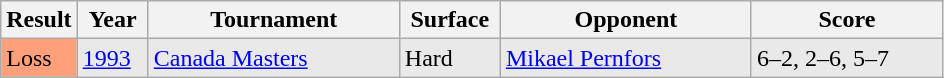<table class="sortable wikitable">
<tr>
<th style="width:40px">Result</th>
<th style="width:40px">Year</th>
<th style="width:160px">Tournament</th>
<th style="width:60px">Surface</th>
<th style="width:160px">Opponent</th>
<th style="width:120px" class="unsortable">Score</th>
</tr>
<tr style="background:#e9e9e9;">
<td bgcolor="FFA07A">Loss</td>
<td><a href='#'>1993</a></td>
<td><a href='#'>Canada Masters</a></td>
<td>Hard</td>
<td> <a href='#'>Mikael Pernfors</a></td>
<td>6–2, 2–6, 5–7</td>
</tr>
</table>
